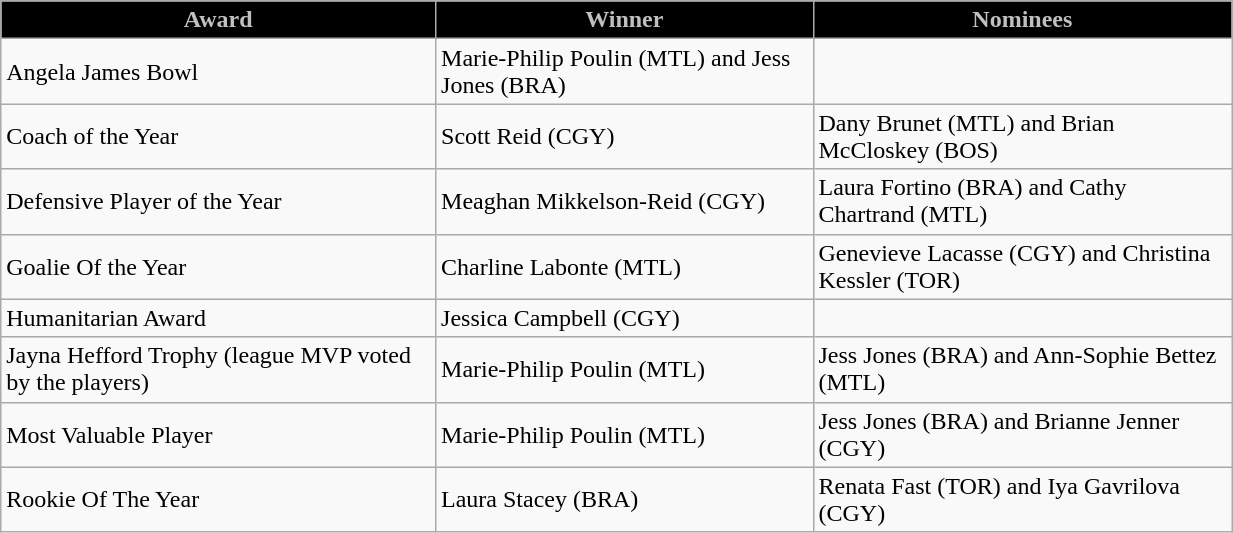<table class="wikitable" width="65%">
<tr align="center"  style="background:black;color:silver;">
<td><strong>Award</strong></td>
<td><strong>Winner</strong></td>
<td><strong>Nominees</strong></td>
</tr>
<tr>
<td>Angela James Bowl</td>
<td>Marie-Philip Poulin (MTL) and Jess Jones (BRA)</td>
<td></td>
</tr>
<tr>
<td>Coach of the Year</td>
<td>Scott Reid (CGY)</td>
<td>Dany Brunet (MTL) and Brian McCloskey (BOS)</td>
</tr>
<tr>
<td>Defensive Player of the Year</td>
<td>Meaghan Mikkelson-Reid (CGY)</td>
<td>Laura Fortino (BRA) and Cathy Chartrand (MTL)</td>
</tr>
<tr>
<td>Goalie Of the Year</td>
<td>Charline Labonte (MTL)</td>
<td>Genevieve Lacasse (CGY) and Christina Kessler (TOR)</td>
</tr>
<tr>
<td>Humanitarian Award</td>
<td>Jessica Campbell (CGY)</td>
<td></td>
</tr>
<tr>
<td>Jayna Hefford Trophy (league MVP voted by the players)</td>
<td>Marie-Philip Poulin (MTL)</td>
<td>Jess Jones (BRA) and Ann-Sophie Bettez (MTL)</td>
</tr>
<tr>
<td>Most Valuable Player</td>
<td>Marie-Philip Poulin (MTL)</td>
<td>Jess Jones (BRA) and Brianne Jenner (CGY)</td>
</tr>
<tr>
<td>Rookie Of The Year</td>
<td>Laura Stacey (BRA)</td>
<td>Renata Fast (TOR) and Iya Gavrilova (CGY)</td>
</tr>
</table>
